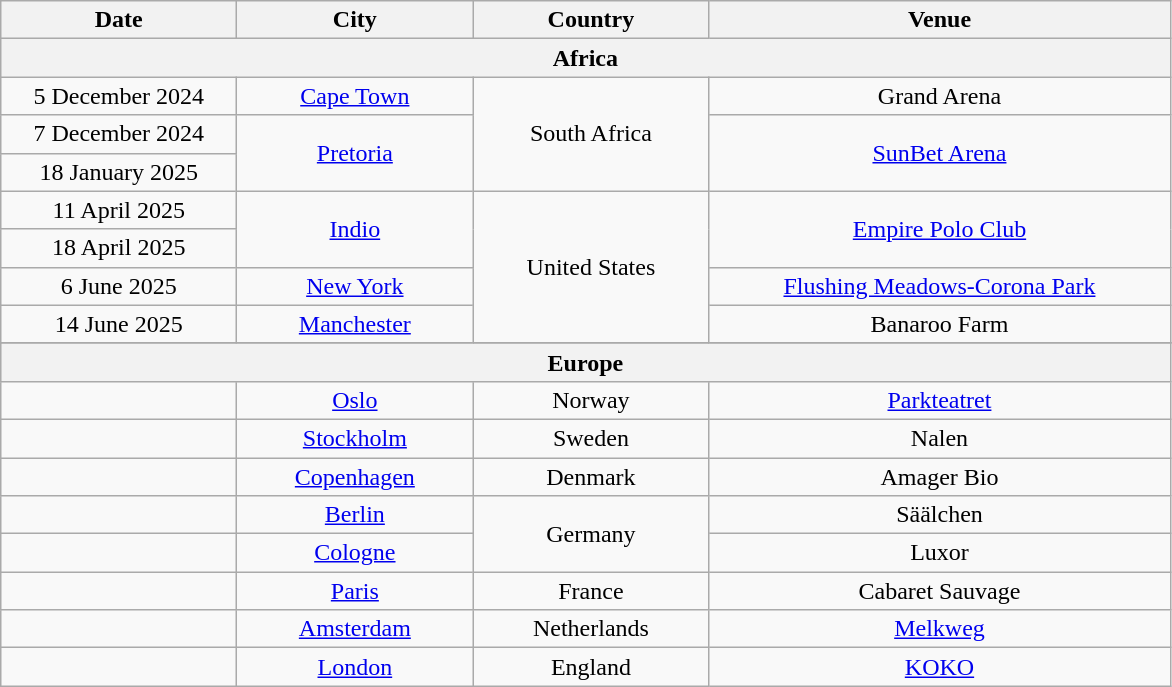<table class="wikitable" style="text-align:center;">
<tr>
<th width="150">Date</th>
<th width="150">City</th>
<th width="150">Country</th>
<th width="300">Venue</th>
</tr>
<tr>
<th colspan="4">Africa</th>
</tr>
<tr>
<td>5 December 2024</td>
<td><a href='#'>Cape Town</a></td>
<td rowspan="3">South Africa</td>
<td>Grand Arena</td>
</tr>
<tr>
<td>7 December 2024</td>
<td rowspan="2"><a href='#'>Pretoria</a></td>
<td rowspan="2"><a href='#'>SunBet Arena</a></td>
</tr>
<tr>
<td>18 January 2025</td>
</tr>
<tr>
<td>11 April 2025</td>
<td rowspan="2"><a href='#'>Indio</a></td>
<td rowspan="4">United States</td>
<td rowspan="2"><a href='#'>Empire Polo Club</a></td>
</tr>
<tr>
<td>18 April 2025</td>
</tr>
<tr>
<td>6 June 2025</td>
<td><a href='#'>New York</a></td>
<td><a href='#'>Flushing Meadows-Corona Park</a></td>
</tr>
<tr>
<td>14 June 2025</td>
<td><a href='#'>Manchester</a></td>
<td>Banaroo Farm</td>
</tr>
<tr>
</tr>
<tr bgcolor="#DDDDDD">
<th colspan="4"><strong>Europe</strong></th>
</tr>
<tr>
<td></td>
<td><a href='#'>Oslo</a></td>
<td>Norway</td>
<td><a href='#'>Parkteatret</a></td>
</tr>
<tr>
<td></td>
<td><a href='#'>Stockholm</a></td>
<td>Sweden</td>
<td>Nalen</td>
</tr>
<tr>
<td></td>
<td><a href='#'>Copenhagen</a></td>
<td>Denmark</td>
<td>Amager Bio</td>
</tr>
<tr>
<td></td>
<td><a href='#'>Berlin</a></td>
<td rowspan="2">Germany</td>
<td>Säälchen</td>
</tr>
<tr>
<td></td>
<td><a href='#'>Cologne</a></td>
<td>Luxor</td>
</tr>
<tr>
<td></td>
<td><a href='#'>Paris</a></td>
<td>France</td>
<td>Cabaret Sauvage</td>
</tr>
<tr>
<td></td>
<td><a href='#'>Amsterdam</a></td>
<td>Netherlands</td>
<td><a href='#'>Melkweg</a></td>
</tr>
<tr>
<td></td>
<td><a href='#'>London</a></td>
<td>England</td>
<td><a href='#'>KOKO</a></td>
</tr>
</table>
